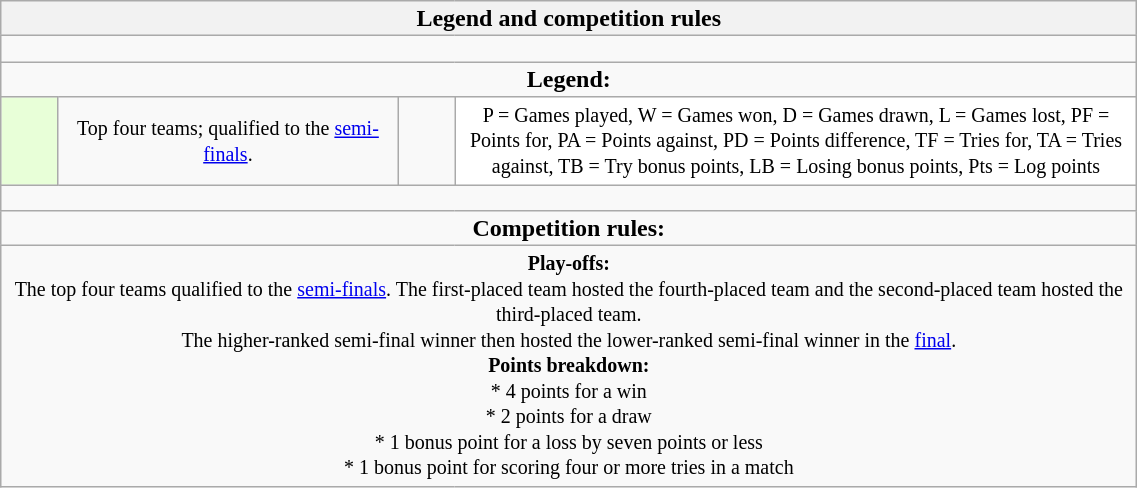<table class="wikitable collapsible collapsed" style="text-align:center; line-height:100%; font-size:100%; width:60%;">
<tr>
<th colspan="100%" style="border:0px">Legend and competition rules</th>
</tr>
<tr>
<td colspan="100%" style="height:10px"></td>
</tr>
<tr>
<td colspan="100%" style="border:0px"><strong>Legend:</strong></td>
</tr>
<tr>
<td style="height:10px; width:5%; background:#E8FFD8;"></td>
<td style="width:30%;"><small>Top four teams; qualified to the <a href='#'>semi-finals</a>.</small></td>
<td style="width:5%;"></td>
<td style="width:60%; background:#FFFFFF;"><small>P = Games played, W = Games won, D = Games drawn, L = Games lost, PF = Points for, PA = Points against, PD = Points difference, TF = Tries for, TA = Tries against, TB = Try bonus points, LB = Losing bonus points, Pts = Log points</small></td>
</tr>
<tr>
<td colspan="100%" style="height:10px"></td>
</tr>
<tr>
<td colspan="100%" style="border:0px"><strong>Competition rules:</strong></td>
</tr>
<tr>
<td colspan="100%"><small><strong>Play-offs:</strong><br>The top four teams qualified to the <a href='#'>semi-finals</a>. The first-placed team hosted the fourth-placed team and the second-placed team hosted the third-placed team.<br>The higher-ranked semi-final winner then hosted the lower-ranked semi-final winner in the <a href='#'>final</a>.<br><strong>Points breakdown:</strong><br>* 4 points for a win<br>* 2 points for a draw<br>* 1 bonus point for a loss by seven points or less<br>* 1 bonus point for scoring four or more tries in a match</small></td>
</tr>
</table>
